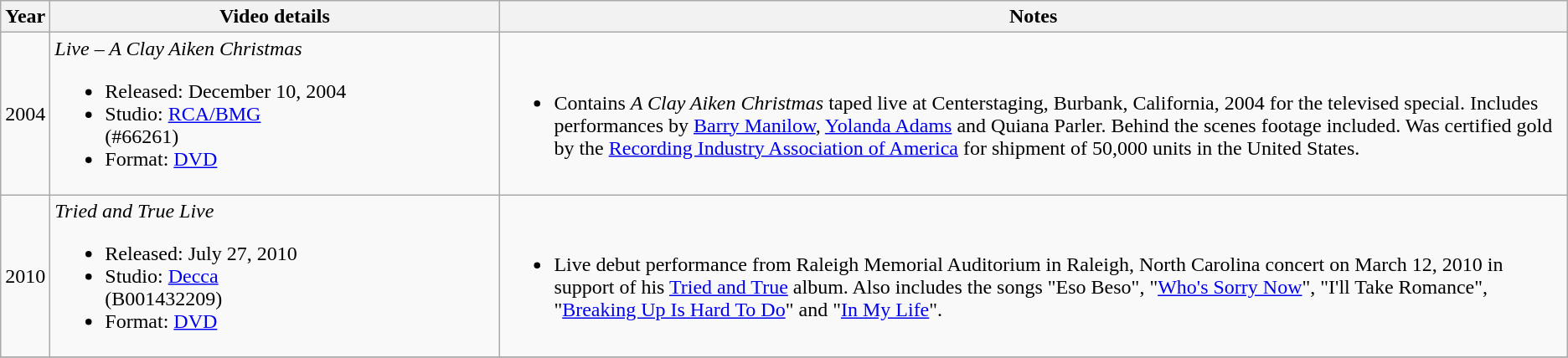<table class="wikitable">
<tr>
<th align="center">Year</th>
<th align="center" width="350">Video details</th>
<th>Notes</th>
</tr>
<tr>
<td>2004</td>
<td><em>Live – A Clay Aiken Christmas</em><br><ul><li>Released: December 10, 2004</li><li>Studio: <a href='#'>RCA/BMG</a><br>(#66261)</li><li>Format: <a href='#'>DVD</a></li></ul></td>
<td><br><ul><li>Contains <em>A Clay Aiken Christmas</em> taped live at Centerstaging, Burbank, California, 2004 for the televised special. Includes performances by <a href='#'>Barry Manilow</a>, <a href='#'>Yolanda Adams</a> and Quiana Parler. Behind the scenes footage included.  Was certified gold by the <a href='#'>Recording Industry Association of America</a> for shipment of 50,000 units in the United States.</li></ul></td>
</tr>
<tr>
<td>2010</td>
<td><em>Tried and True Live</em><br><ul><li>Released: July 27, 2010</li><li>Studio: <a href='#'>Decca</a><br>(B001432209)</li><li>Format: <a href='#'>DVD</a></li></ul></td>
<td><br><ul><li>Live debut performance from Raleigh Memorial Auditorium in Raleigh, North Carolina concert on March 12, 2010 in support of his <a href='#'>Tried and True</a> album. Also includes the songs "Eso Beso", "<a href='#'>Who's Sorry Now</a>", "I'll Take Romance", <br>"<a href='#'>Breaking Up Is Hard To Do</a>" and "<a href='#'>In My Life</a>".</li></ul></td>
</tr>
<tr>
</tr>
</table>
